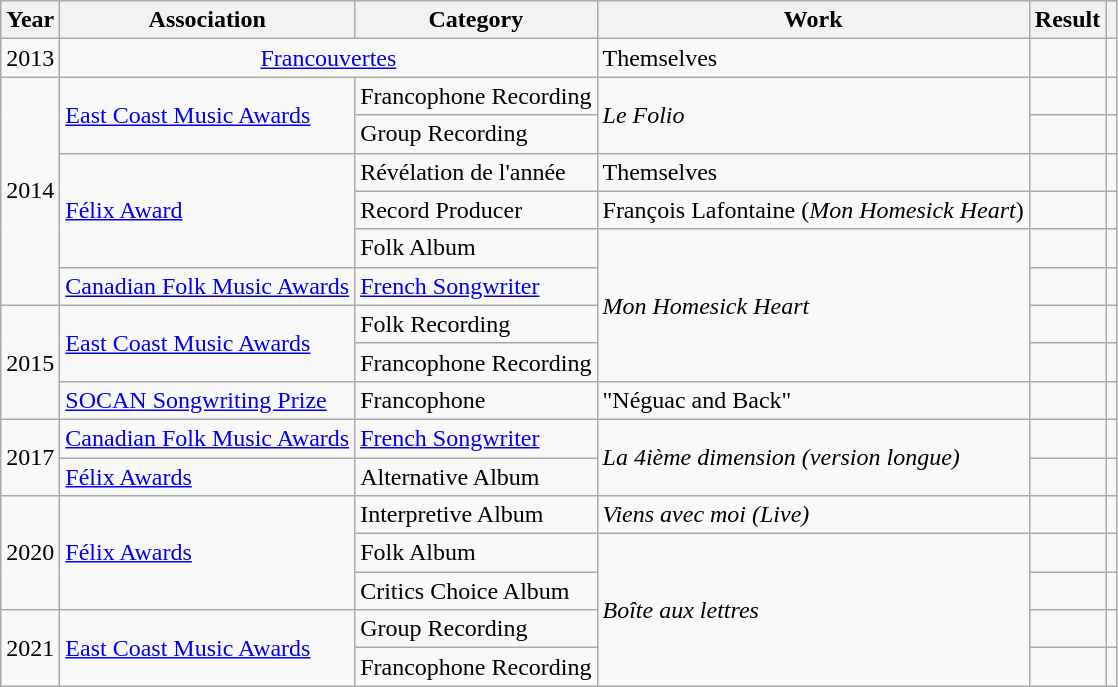<table class="wikitable">
<tr>
<th>Year</th>
<th>Association</th>
<th>Category</th>
<th>Work</th>
<th>Result</th>
<th></th>
</tr>
<tr>
<td>2013</td>
<td colspan="2" style=text-align:center><a href='#'>Francouvertes</a></td>
<td>Themselves</td>
<td></td>
<td></td>
</tr>
<tr>
<td rowspan="6">2014</td>
<td Rowspan="2"><a href='#'>East Coast Music Awards</a></td>
<td>Francophone Recording</td>
<td rowspan="2"><em>Le Folio</em></td>
<td></td>
<td></td>
</tr>
<tr>
<td>Group Recording</td>
<td></td>
</tr>
<tr>
<td rowspan="3"><a href='#'>Félix Award</a></td>
<td>Révélation de l'année</td>
<td>Themselves</td>
<td></td>
<td></td>
</tr>
<tr>
<td>Record Producer</td>
<td>François Lafontaine (<em>Mon Homesick Heart</em>)</td>
<td></td>
<td></td>
</tr>
<tr>
<td>Folk Album</td>
<td rowspan="4"><em>Mon Homesick Heart</em></td>
<td></td>
<td></td>
</tr>
<tr>
<td><a href='#'>Canadian Folk Music Awards</a></td>
<td><a href='#'>French Songwriter</a></td>
<td></td>
<td></td>
</tr>
<tr>
<td rowspan="3">2015</td>
<td rowspan="2"><a href='#'>East Coast Music Awards</a></td>
<td>Folk Recording</td>
<td></td>
<td></td>
</tr>
<tr>
<td>Francophone Recording</td>
<td></td>
<td></td>
</tr>
<tr>
<td><a href='#'>SOCAN Songwriting Prize</a></td>
<td>Francophone</td>
<td>"Néguac and Back"</td>
<td></td>
<td></td>
</tr>
<tr>
<td rowspan="2">2017</td>
<td><a href='#'>Canadian Folk Music Awards</a></td>
<td><a href='#'>French Songwriter</a></td>
<td rowspan="2"><em>La 4ième dimension (version longue)</em></td>
<td></td>
<td></td>
</tr>
<tr>
<td><a href='#'>Félix Awards</a></td>
<td>Alternative Album</td>
<td></td>
<td></td>
</tr>
<tr>
<td rowspan="3">2020</td>
<td rowspan="3"><a href='#'>Félix Awards</a></td>
<td>Interpretive Album</td>
<td><em>Viens avec moi (Live)</em></td>
<td></td>
<td></td>
</tr>
<tr>
<td>Folk Album</td>
<td rowspan="4"><em>Boîte aux lettres</em></td>
<td></td>
<td></td>
</tr>
<tr>
<td>Critics Choice Album</td>
<td></td>
<td></td>
</tr>
<tr>
<td rowspan="2">2021</td>
<td rowspan="2"><a href='#'>East Coast Music Awards</a></td>
<td>Group Recording</td>
<td></td>
<td></td>
</tr>
<tr>
<td>Francophone Recording</td>
<td></td>
</tr>
</table>
